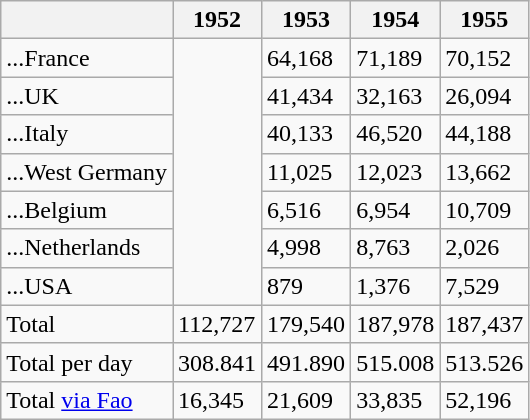<table class="wikitable defaultright col1left">
<tr>
<th></th>
<th>1952</th>
<th>1953</th>
<th>1954</th>
<th>1955</th>
</tr>
<tr>
<td>...France</td>
<td rowspan=7></td>
<td>64,168</td>
<td>71,189</td>
<td>70,152</td>
</tr>
<tr>
<td>...UK</td>
<td>41,434</td>
<td>32,163</td>
<td>26,094</td>
</tr>
<tr>
<td>...Italy</td>
<td>40,133</td>
<td>46,520</td>
<td>44,188</td>
</tr>
<tr>
<td>...West Germany</td>
<td>11,025</td>
<td>12,023</td>
<td>13,662</td>
</tr>
<tr>
<td>...Belgium</td>
<td>6,516</td>
<td>6,954</td>
<td>10,709</td>
</tr>
<tr>
<td>...Netherlands</td>
<td>4,998</td>
<td>8,763</td>
<td>2,026</td>
</tr>
<tr>
<td>...USA</td>
<td>879</td>
<td>1,376</td>
<td>7,529</td>
</tr>
<tr>
<td>Total</td>
<td>112,727</td>
<td>179,540</td>
<td>187,978</td>
<td>187,437</td>
</tr>
<tr>
<td>Total per day</td>
<td>308.841</td>
<td>491.890</td>
<td>515.008</td>
<td>513.526</td>
</tr>
<tr>
<td>Total <a href='#'>via Fao</a></td>
<td>16,345</td>
<td>21,609</td>
<td>33,835</td>
<td>52,196</td>
</tr>
</table>
